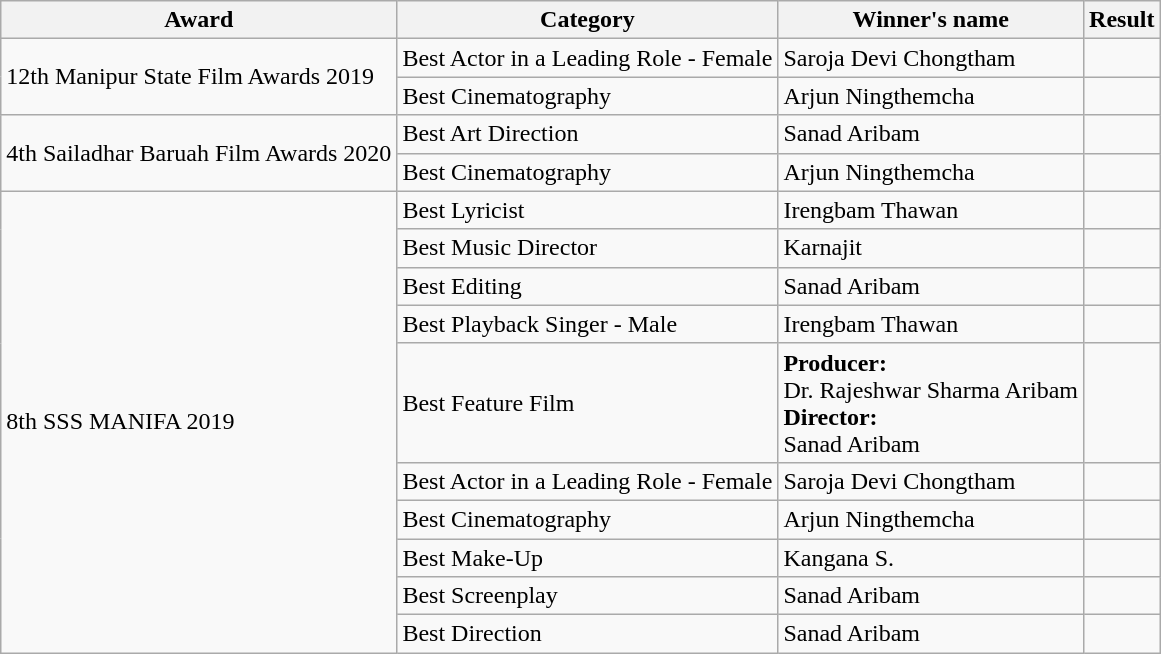<table class="wikitable sortable">
<tr>
<th>Award</th>
<th>Category</th>
<th>Winner's name</th>
<th>Result</th>
</tr>
<tr>
<td rowspan="2">12th Manipur State Film Awards 2019</td>
<td>Best Actor in a Leading Role - Female</td>
<td>Saroja Devi Chongtham</td>
<td></td>
</tr>
<tr>
<td>Best Cinematography</td>
<td>Arjun Ningthemcha</td>
<td></td>
</tr>
<tr>
<td rowspan="2">4th Sailadhar Baruah Film Awards 2020</td>
<td>Best Art Direction</td>
<td>Sanad Aribam</td>
<td></td>
</tr>
<tr>
<td>Best Cinematography</td>
<td>Arjun Ningthemcha</td>
<td></td>
</tr>
<tr>
<td rowspan="10">8th SSS MANIFA 2019</td>
<td>Best Lyricist</td>
<td>Irengbam Thawan</td>
<td></td>
</tr>
<tr>
<td>Best Music Director</td>
<td>Karnajit</td>
<td></td>
</tr>
<tr>
<td>Best Editing</td>
<td>Sanad Aribam</td>
<td></td>
</tr>
<tr>
<td>Best Playback Singer - Male</td>
<td>Irengbam Thawan</td>
<td></td>
</tr>
<tr>
<td>Best Feature Film</td>
<td><strong>Producer:</strong><br>Dr. Rajeshwar Sharma Aribam<br><strong>Director:</strong><br>Sanad Aribam</td>
<td></td>
</tr>
<tr>
<td>Best Actor in a Leading Role - Female</td>
<td>Saroja Devi Chongtham</td>
<td></td>
</tr>
<tr>
<td>Best Cinematography</td>
<td>Arjun Ningthemcha</td>
<td></td>
</tr>
<tr>
<td>Best Make-Up</td>
<td>Kangana S.</td>
<td></td>
</tr>
<tr>
<td>Best Screenplay</td>
<td>Sanad Aribam</td>
<td></td>
</tr>
<tr>
<td>Best Direction</td>
<td>Sanad Aribam</td>
<td></td>
</tr>
</table>
